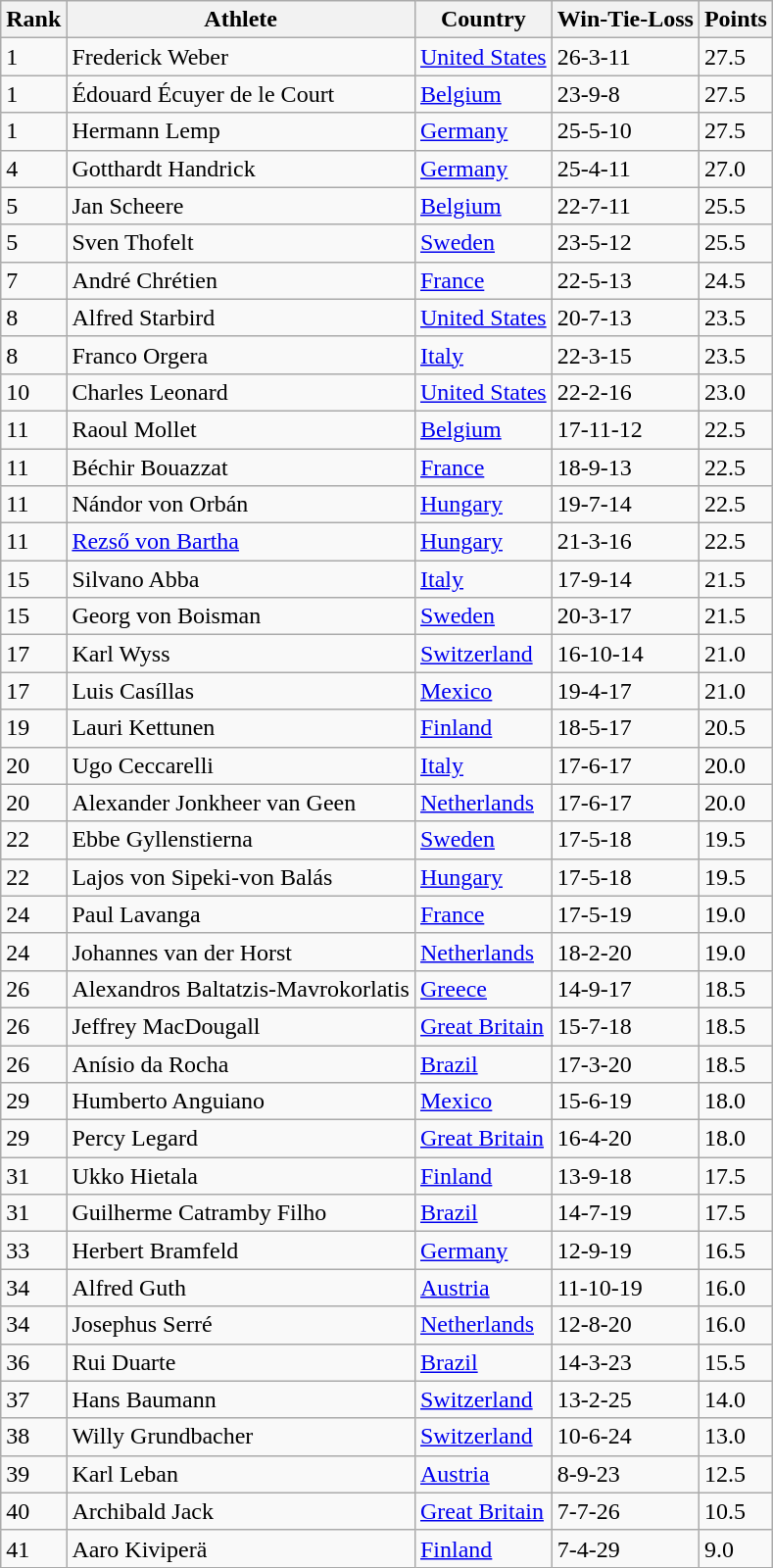<table class="wikitable">
<tr>
<th>Rank</th>
<th>Athlete</th>
<th>Country</th>
<th>Win-Tie-Loss</th>
<th>Points</th>
</tr>
<tr>
<td>1</td>
<td>Frederick Weber</td>
<td><a href='#'>United States</a></td>
<td>26-3-11</td>
<td>27.5</td>
</tr>
<tr>
<td>1</td>
<td>Édouard Écuyer de le Court</td>
<td><a href='#'>Belgium</a></td>
<td>23-9-8</td>
<td>27.5</td>
</tr>
<tr>
<td>1</td>
<td>Hermann Lemp</td>
<td><a href='#'>Germany</a></td>
<td>25-5-10</td>
<td>27.5</td>
</tr>
<tr>
<td>4</td>
<td>Gotthardt Handrick</td>
<td><a href='#'>Germany</a></td>
<td>25-4-11</td>
<td>27.0</td>
</tr>
<tr>
<td>5</td>
<td>Jan Scheere</td>
<td><a href='#'>Belgium</a></td>
<td>22-7-11</td>
<td>25.5</td>
</tr>
<tr>
<td>5</td>
<td>Sven Thofelt</td>
<td><a href='#'>Sweden</a></td>
<td>23-5-12</td>
<td>25.5</td>
</tr>
<tr>
<td>7</td>
<td>André Chrétien</td>
<td><a href='#'>France</a></td>
<td>22-5-13</td>
<td>24.5</td>
</tr>
<tr>
<td>8</td>
<td>Alfred Starbird</td>
<td><a href='#'>United States</a></td>
<td>20-7-13</td>
<td>23.5</td>
</tr>
<tr>
<td>8</td>
<td>Franco Orgera</td>
<td><a href='#'>Italy</a></td>
<td>22-3-15</td>
<td>23.5</td>
</tr>
<tr>
<td>10</td>
<td>Charles Leonard</td>
<td><a href='#'>United States</a></td>
<td>22-2-16</td>
<td>23.0</td>
</tr>
<tr>
<td>11</td>
<td>Raoul Mollet</td>
<td><a href='#'>Belgium</a></td>
<td>17-11-12</td>
<td>22.5</td>
</tr>
<tr>
<td>11</td>
<td>Béchir Bouazzat</td>
<td><a href='#'>France</a></td>
<td>18-9-13</td>
<td>22.5</td>
</tr>
<tr>
<td>11</td>
<td>Nándor von Orbán</td>
<td><a href='#'>Hungary</a></td>
<td>19-7-14</td>
<td>22.5</td>
</tr>
<tr>
<td>11</td>
<td><a href='#'>Rezső von Bartha</a></td>
<td><a href='#'>Hungary</a></td>
<td>21-3-16</td>
<td>22.5</td>
</tr>
<tr>
<td>15</td>
<td>Silvano Abba</td>
<td><a href='#'>Italy</a></td>
<td>17-9-14</td>
<td>21.5</td>
</tr>
<tr>
<td>15</td>
<td>Georg von Boisman</td>
<td><a href='#'>Sweden</a></td>
<td>20-3-17</td>
<td>21.5</td>
</tr>
<tr>
<td>17</td>
<td>Karl Wyss</td>
<td><a href='#'>Switzerland</a></td>
<td>16-10-14</td>
<td>21.0</td>
</tr>
<tr>
<td>17</td>
<td>Luis Casíllas</td>
<td><a href='#'>Mexico</a></td>
<td>19-4-17</td>
<td>21.0</td>
</tr>
<tr>
<td>19</td>
<td>Lauri Kettunen</td>
<td><a href='#'>Finland</a></td>
<td>18-5-17</td>
<td>20.5</td>
</tr>
<tr>
<td>20</td>
<td>Ugo Ceccarelli</td>
<td><a href='#'>Italy</a></td>
<td>17-6-17</td>
<td>20.0</td>
</tr>
<tr>
<td>20</td>
<td>Alexander Jonkheer van Geen</td>
<td><a href='#'>Netherlands</a></td>
<td>17-6-17</td>
<td>20.0</td>
</tr>
<tr>
<td>22</td>
<td>Ebbe Gyllenstierna</td>
<td><a href='#'>Sweden</a></td>
<td>17-5-18</td>
<td>19.5</td>
</tr>
<tr>
<td>22</td>
<td>Lajos von Sipeki-von Balás</td>
<td><a href='#'>Hungary</a></td>
<td>17-5-18</td>
<td>19.5</td>
</tr>
<tr>
<td>24</td>
<td>Paul Lavanga</td>
<td><a href='#'>France</a></td>
<td>17-5-19</td>
<td>19.0</td>
</tr>
<tr>
<td>24</td>
<td>Johannes van der Horst</td>
<td><a href='#'>Netherlands</a></td>
<td>18-2-20</td>
<td>19.0</td>
</tr>
<tr>
<td>26</td>
<td>Alexandros Baltatzis-Mavrokorlatis</td>
<td><a href='#'>Greece</a></td>
<td>14-9-17</td>
<td>18.5</td>
</tr>
<tr>
<td>26</td>
<td>Jeffrey MacDougall</td>
<td><a href='#'>Great Britain</a></td>
<td>15-7-18</td>
<td>18.5</td>
</tr>
<tr>
<td>26</td>
<td>Anísio da Rocha</td>
<td><a href='#'>Brazil</a></td>
<td>17-3-20</td>
<td>18.5</td>
</tr>
<tr>
<td>29</td>
<td>Humberto Anguiano</td>
<td><a href='#'>Mexico</a></td>
<td>15-6-19</td>
<td>18.0</td>
</tr>
<tr>
<td>29</td>
<td>Percy Legard</td>
<td><a href='#'>Great Britain</a></td>
<td>16-4-20</td>
<td>18.0</td>
</tr>
<tr>
<td>31</td>
<td>Ukko Hietala</td>
<td><a href='#'>Finland</a></td>
<td>13-9-18</td>
<td>17.5</td>
</tr>
<tr>
<td>31</td>
<td>Guilherme Catramby Filho</td>
<td><a href='#'>Brazil</a></td>
<td>14-7-19</td>
<td>17.5</td>
</tr>
<tr>
<td>33</td>
<td>Herbert Bramfeld</td>
<td><a href='#'>Germany</a></td>
<td>12-9-19</td>
<td>16.5</td>
</tr>
<tr>
<td>34</td>
<td>Alfred Guth</td>
<td><a href='#'>Austria</a></td>
<td>11-10-19</td>
<td>16.0</td>
</tr>
<tr>
<td>34</td>
<td>Josephus Serré</td>
<td><a href='#'>Netherlands</a></td>
<td>12-8-20</td>
<td>16.0</td>
</tr>
<tr>
<td>36</td>
<td>Rui Duarte</td>
<td><a href='#'>Brazil</a></td>
<td>14-3-23</td>
<td>15.5</td>
</tr>
<tr>
<td>37</td>
<td>Hans Baumann</td>
<td><a href='#'>Switzerland</a></td>
<td>13-2-25</td>
<td>14.0</td>
</tr>
<tr>
<td>38</td>
<td>Willy Grundbacher</td>
<td><a href='#'>Switzerland</a></td>
<td>10-6-24</td>
<td>13.0</td>
</tr>
<tr>
<td>39</td>
<td>Karl Leban</td>
<td><a href='#'>Austria</a></td>
<td>8-9-23</td>
<td>12.5</td>
</tr>
<tr>
<td>40</td>
<td>Archibald Jack</td>
<td><a href='#'>Great Britain</a></td>
<td>7-7-26</td>
<td>10.5</td>
</tr>
<tr>
<td>41</td>
<td>Aaro Kiviperä</td>
<td><a href='#'>Finland</a></td>
<td>7-4-29</td>
<td>9.0</td>
</tr>
</table>
